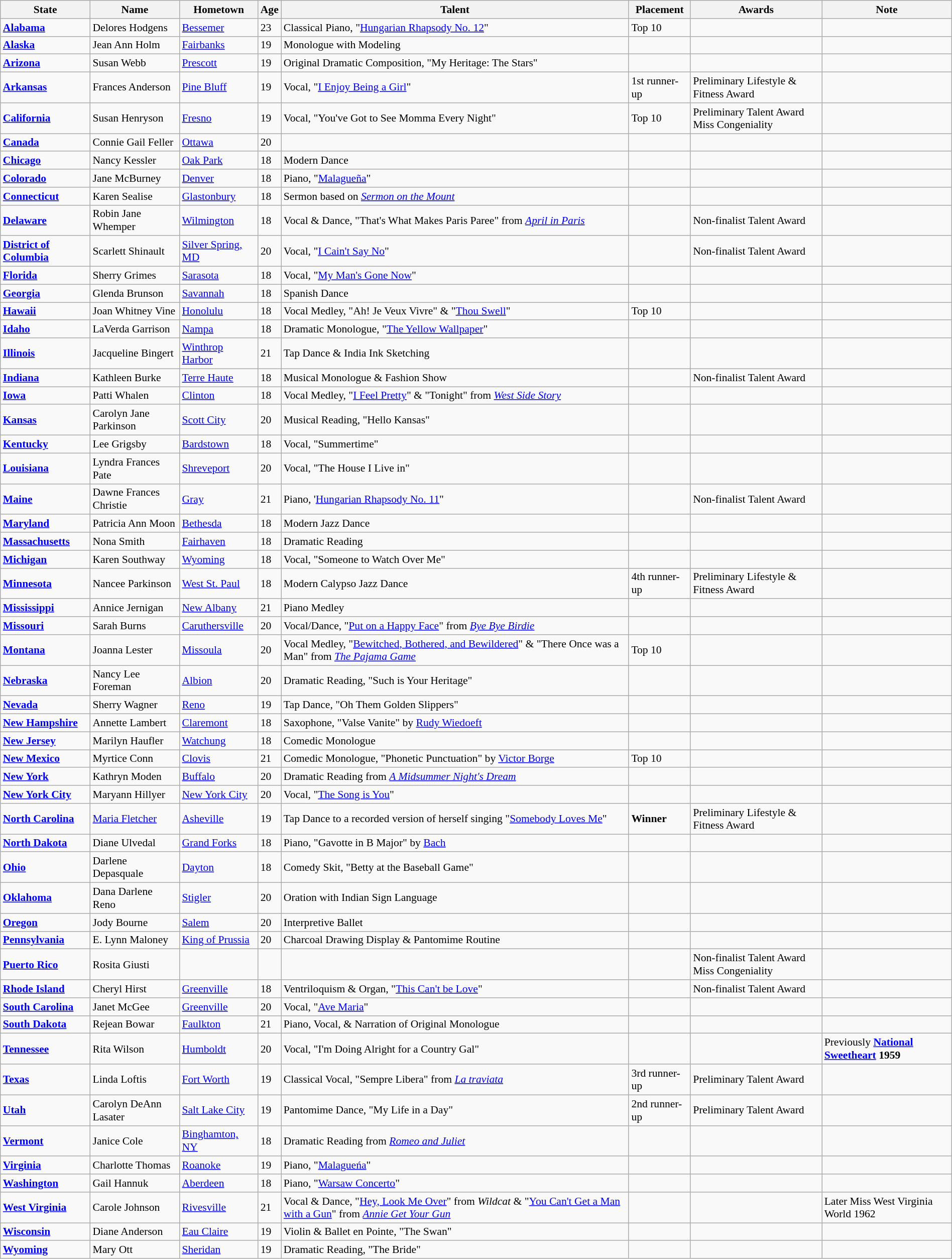<table class="wikitable" style="width:100%; font-size:90%;">
<tr>
<th>State</th>
<th>Name</th>
<th>Hometown</th>
<th>Age</th>
<th>Talent</th>
<th>Placement</th>
<th>Awards</th>
<th>Note</th>
</tr>
<tr>
<td> <strong><a href='#'>Alabama</a></strong></td>
<td>Delores Hodgens</td>
<td><a href='#'>Bessemer</a></td>
<td>23</td>
<td>Classical Piano, "<a href='#'>Hungarian Rhapsody No. 12</a>"</td>
<td>Top 10</td>
<td></td>
<td></td>
</tr>
<tr>
<td> <strong><a href='#'>Alaska</a></strong></td>
<td>Jean Ann Holm</td>
<td><a href='#'>Fairbanks</a></td>
<td>19</td>
<td>Monologue with Modeling</td>
<td></td>
<td></td>
<td></td>
</tr>
<tr>
<td> <strong><a href='#'>Arizona</a></strong></td>
<td>Susan Webb</td>
<td><a href='#'>Prescott</a></td>
<td>19</td>
<td>Original Dramatic Composition, "My Heritage: The Stars"</td>
<td></td>
<td></td>
<td></td>
</tr>
<tr>
<td> <strong><a href='#'>Arkansas</a></strong></td>
<td>Frances Anderson</td>
<td><a href='#'>Pine Bluff</a></td>
<td>19</td>
<td>Vocal, "<a href='#'>I Enjoy Being a Girl</a>"</td>
<td>1st runner-up</td>
<td>Preliminary Lifestyle & Fitness Award</td>
<td></td>
</tr>
<tr>
<td> <strong><a href='#'>California</a></strong></td>
<td>Susan Henryson</td>
<td><a href='#'>Fresno</a></td>
<td>19</td>
<td>Vocal, "You've Got to See Momma Every Night"</td>
<td>Top 10</td>
<td>Preliminary Talent Award<br>Miss Congeniality</td>
<td></td>
</tr>
<tr>
<td> <strong><a href='#'>Canada</a></strong></td>
<td>Connie Gail Feller</td>
<td><a href='#'>Ottawa</a></td>
<td>20</td>
<td></td>
<td></td>
<td></td>
<td></td>
</tr>
<tr>
<td> <strong><a href='#'>Chicago</a></strong></td>
<td>Nancy Kessler</td>
<td><a href='#'>Oak Park</a></td>
<td>18</td>
<td>Modern Dance</td>
<td></td>
<td></td>
<td></td>
</tr>
<tr>
<td> <strong><a href='#'>Colorado</a></strong></td>
<td>Jane McBurney</td>
<td><a href='#'>Denver</a></td>
<td>18</td>
<td>Piano, "<a href='#'>Malagueña</a>"</td>
<td></td>
<td></td>
<td></td>
</tr>
<tr>
<td> <strong><a href='#'>Connecticut</a></strong></td>
<td>Karen Sealise</td>
<td><a href='#'>Glastonbury</a></td>
<td>18</td>
<td>Sermon based on <em><a href='#'>Sermon on the Mount</a></em></td>
<td></td>
<td></td>
<td></td>
</tr>
<tr>
<td> <strong><a href='#'>Delaware</a></strong></td>
<td>Robin Jane Whemper</td>
<td><a href='#'>Wilmington</a></td>
<td>18</td>
<td>Vocal & Dance, "That's What Makes Paris Paree" from <em><a href='#'>April in Paris</a></em></td>
<td></td>
<td>Non-finalist Talent Award</td>
<td></td>
</tr>
<tr>
<td> <strong><a href='#'>District of Columbia</a></strong></td>
<td>Scarlett Shinault</td>
<td><a href='#'>Silver Spring, MD</a></td>
<td>20</td>
<td>Vocal, "<a href='#'>I Cain't Say No</a>"</td>
<td></td>
<td>Non-finalist Talent Award</td>
<td></td>
</tr>
<tr>
<td> <strong><a href='#'>Florida</a></strong></td>
<td>Sherry Grimes</td>
<td><a href='#'>Sarasota</a></td>
<td>18</td>
<td>Vocal, "<a href='#'>My Man's Gone Now</a>"</td>
<td></td>
<td></td>
<td></td>
</tr>
<tr>
<td> <strong><a href='#'>Georgia</a></strong></td>
<td>Glenda Brunson</td>
<td><a href='#'>Savannah</a></td>
<td>18</td>
<td>Spanish Dance</td>
<td></td>
<td></td>
<td></td>
</tr>
<tr>
<td> <strong><a href='#'>Hawaii</a></strong></td>
<td>Joan Whitney Vine</td>
<td><a href='#'>Honolulu</a></td>
<td>18</td>
<td>Vocal Medley, "Ah! Je Veux Vivre" & "<a href='#'>Thou Swell</a>"</td>
<td>Top 10</td>
<td></td>
<td></td>
</tr>
<tr>
<td> <strong><a href='#'>Idaho</a></strong></td>
<td>LaVerda Garrison</td>
<td><a href='#'>Nampa</a></td>
<td>18</td>
<td>Dramatic Monologue, "<a href='#'>The Yellow Wallpaper</a>"</td>
<td></td>
<td></td>
<td></td>
</tr>
<tr>
<td> <strong><a href='#'>Illinois</a></strong></td>
<td>Jacqueline Bingert</td>
<td><a href='#'>Winthrop Harbor</a></td>
<td>21</td>
<td>Tap Dance & India Ink Sketching</td>
<td></td>
<td></td>
<td></td>
</tr>
<tr>
<td> <strong><a href='#'>Indiana</a></strong></td>
<td>Kathleen Burke</td>
<td><a href='#'>Terre Haute</a></td>
<td>18</td>
<td>Musical Monologue & Fashion Show</td>
<td></td>
<td>Non-finalist Talent Award</td>
<td></td>
</tr>
<tr>
<td> <strong><a href='#'>Iowa</a></strong></td>
<td>Patti Whalen</td>
<td><a href='#'>Clinton</a></td>
<td>18</td>
<td>Vocal Medley, "<a href='#'>I Feel Pretty</a>" & "Tonight" from <em><a href='#'>West Side Story</a></em></td>
<td></td>
<td></td>
<td></td>
</tr>
<tr>
<td> <strong><a href='#'>Kansas</a></strong></td>
<td>Carolyn Jane Parkinson</td>
<td><a href='#'>Scott City</a></td>
<td>20</td>
<td>Musical Reading, "Hello Kansas"</td>
<td></td>
<td></td>
<td></td>
</tr>
<tr>
<td> <strong><a href='#'>Kentucky</a></strong></td>
<td>Lee Grigsby</td>
<td><a href='#'>Bardstown</a></td>
<td>18</td>
<td>Vocal, "Summertime"</td>
<td></td>
<td></td>
<td></td>
</tr>
<tr>
<td> <strong><a href='#'>Louisiana</a></strong></td>
<td>Lyndra Frances Pate</td>
<td><a href='#'>Shreveport</a></td>
<td>20</td>
<td>Vocal, "The House I Live in"</td>
<td></td>
<td></td>
<td></td>
</tr>
<tr>
<td> <strong><a href='#'>Maine</a></strong></td>
<td>Dawne Frances Christie</td>
<td><a href='#'>Gray</a></td>
<td>21</td>
<td>Piano, '<a href='#'>Hungarian Rhapsody No. 11</a>"</td>
<td></td>
<td>Non-finalist Talent Award</td>
<td></td>
</tr>
<tr>
<td> <strong><a href='#'>Maryland</a></strong></td>
<td>Patricia Ann Moon</td>
<td><a href='#'>Bethesda</a></td>
<td>18</td>
<td>Modern Jazz Dance</td>
<td></td>
<td></td>
<td></td>
</tr>
<tr>
<td> <strong><a href='#'>Massachusetts</a></strong></td>
<td>Nona Smith</td>
<td><a href='#'>Fairhaven</a></td>
<td>18</td>
<td>Dramatic Reading</td>
<td></td>
<td></td>
<td></td>
</tr>
<tr>
<td> <strong><a href='#'>Michigan</a></strong></td>
<td>Karen Southway</td>
<td><a href='#'>Wyoming</a></td>
<td>18</td>
<td>Vocal, "Someone to Watch Over Me"</td>
<td></td>
<td></td>
<td></td>
</tr>
<tr>
<td> <strong><a href='#'>Minnesota</a></strong></td>
<td>Nancee Parkinson</td>
<td><a href='#'>West St. Paul</a></td>
<td>18</td>
<td>Modern Calypso Jazz Dance</td>
<td>4th runner-up</td>
<td>Preliminary Lifestyle & Fitness Award</td>
<td></td>
</tr>
<tr>
<td> <strong><a href='#'>Mississippi</a></strong></td>
<td>Annice Jernigan</td>
<td><a href='#'>New Albany</a></td>
<td>21</td>
<td>Piano Medley</td>
<td></td>
<td></td>
<td></td>
</tr>
<tr>
<td> <strong><a href='#'>Missouri</a></strong></td>
<td>Sarah Burns</td>
<td><a href='#'>Caruthersville</a></td>
<td>20</td>
<td>Vocal/Dance, "<a href='#'>Put on a Happy Face</a>" from <em><a href='#'>Bye Bye Birdie</a></em></td>
<td></td>
<td></td>
<td></td>
</tr>
<tr>
<td> <strong><a href='#'>Montana</a></strong></td>
<td>Joanna Lester</td>
<td><a href='#'>Missoula</a></td>
<td>20</td>
<td>Vocal Medley, "<a href='#'>Bewitched, Bothered, and Bewildered</a>" & "There Once was a Man" from <em><a href='#'>The Pajama Game</a></em></td>
<td>Top 10</td>
<td></td>
<td></td>
</tr>
<tr>
<td> <strong><a href='#'>Nebraska</a></strong></td>
<td>Nancy Lee Foreman</td>
<td><a href='#'>Albion</a></td>
<td>20</td>
<td>Dramatic Reading, "Such is Your Heritage"</td>
<td></td>
<td></td>
<td></td>
</tr>
<tr>
<td> <strong><a href='#'>Nevada</a></strong></td>
<td>Sherry Wagner</td>
<td><a href='#'>Reno</a></td>
<td>19</td>
<td>Tap Dance, "Oh Them Golden Slippers"</td>
<td></td>
<td></td>
<td></td>
</tr>
<tr>
<td> <strong><a href='#'>New Hampshire</a></strong></td>
<td>Annette Lambert</td>
<td><a href='#'>Claremont</a></td>
<td>18</td>
<td>Saxophone, "Valse Vanite" by <a href='#'>Rudy Wiedoeft</a></td>
<td></td>
<td></td>
<td></td>
</tr>
<tr>
<td> <strong><a href='#'>New Jersey</a></strong></td>
<td>Marilyn Haufler</td>
<td><a href='#'>Watchung</a></td>
<td>18</td>
<td>Comedic Monologue</td>
<td></td>
<td></td>
<td></td>
</tr>
<tr>
<td> <strong><a href='#'>New Mexico</a></strong></td>
<td>Myrtice Conn</td>
<td><a href='#'>Clovis</a></td>
<td>21</td>
<td>Comedic Monologue, "Phonetic Punctuation" by <a href='#'>Victor Borge</a></td>
<td>Top 10</td>
<td></td>
<td></td>
</tr>
<tr>
<td> <strong><a href='#'>New York</a></strong></td>
<td>Kathryn Moden</td>
<td><a href='#'>Buffalo</a></td>
<td>20</td>
<td>Dramatic Reading from <em><a href='#'>A Midsummer Night's Dream</a></em></td>
<td></td>
<td></td>
<td></td>
</tr>
<tr>
<td> <strong><a href='#'>New York City</a></strong></td>
<td>Maryann Hillyer</td>
<td><a href='#'>New York City</a></td>
<td>20</td>
<td>Vocal, "<a href='#'>The Song is You</a>"</td>
<td></td>
<td></td>
<td></td>
</tr>
<tr>
<td> <strong><a href='#'>North Carolina</a></strong></td>
<td><a href='#'>Maria Fletcher</a></td>
<td><a href='#'>Asheville</a></td>
<td>19</td>
<td>Tap Dance to a recorded version of herself singing "<a href='#'>Somebody Loves Me</a>"</td>
<td><strong>Winner</strong></td>
<td>Preliminary Lifestyle & Fitness Award</td>
<td></td>
</tr>
<tr>
<td> <strong><a href='#'>North Dakota</a></strong></td>
<td>Diane Ulvedal</td>
<td><a href='#'>Grand Forks</a></td>
<td>18</td>
<td>Piano, "Gavotte in B Major" by <a href='#'>Bach</a></td>
<td></td>
<td></td>
<td></td>
</tr>
<tr>
<td> <strong><a href='#'>Ohio</a></strong></td>
<td>Darlene Depasquale</td>
<td><a href='#'>Dayton</a></td>
<td>18</td>
<td>Comedy Skit, "Betty at the Baseball Game"</td>
<td></td>
<td></td>
<td></td>
</tr>
<tr>
<td> <strong><a href='#'>Oklahoma</a></strong></td>
<td>Dana Darlene Reno</td>
<td><a href='#'>Stigler</a></td>
<td>20</td>
<td>Oration with Indian Sign Language</td>
<td></td>
<td></td>
<td></td>
</tr>
<tr>
<td> <strong><a href='#'>Oregon</a></strong></td>
<td>Jody Bourne</td>
<td><a href='#'>Salem</a></td>
<td>20</td>
<td>Interpretive Ballet</td>
<td></td>
<td></td>
<td></td>
</tr>
<tr>
<td> <strong><a href='#'>Pennsylvania</a></strong></td>
<td>E. Lynn Maloney</td>
<td><a href='#'>King of Prussia</a></td>
<td>20</td>
<td>Charcoal Drawing Display & Pantomime Routine</td>
<td></td>
<td></td>
<td></td>
</tr>
<tr>
<td> <strong><a href='#'>Puerto Rico</a></strong></td>
<td>Rosita Giusti</td>
<td></td>
<td></td>
<td></td>
<td></td>
<td>Non-finalist Talent Award<br>Miss Congeniality</td>
<td></td>
</tr>
<tr>
<td> <strong><a href='#'>Rhode Island</a></strong></td>
<td>Cheryl Hirst</td>
<td><a href='#'>Greenville</a></td>
<td>18</td>
<td>Ventriloquism & Organ, "<a href='#'>This Can't be Love</a>"</td>
<td></td>
<td>Non-finalist Talent Award</td>
<td></td>
</tr>
<tr>
<td> <strong><a href='#'>South Carolina</a></strong></td>
<td>Janet McGee</td>
<td><a href='#'>Greenville</a></td>
<td>20</td>
<td>Vocal, "<a href='#'>Ave Maria</a>"</td>
<td></td>
<td></td>
<td></td>
</tr>
<tr>
<td> <strong><a href='#'>South Dakota</a></strong></td>
<td>Rejean Bowar</td>
<td><a href='#'>Faulkton</a></td>
<td>21</td>
<td>Piano, Vocal, & Narration of Original Monologue</td>
<td></td>
<td></td>
<td></td>
</tr>
<tr>
<td> <strong><a href='#'>Tennessee</a></strong></td>
<td>Rita Wilson</td>
<td><a href='#'>Humboldt</a></td>
<td>20</td>
<td>Vocal, "I'm Doing Alright for a Country Gal"</td>
<td></td>
<td></td>
<td>Previously <strong><a href='#'>National Sweetheart</a> 1959</strong></td>
</tr>
<tr>
<td>  <strong><a href='#'>Texas</a></strong></td>
<td>Linda Loftis</td>
<td><a href='#'>Fort Worth</a></td>
<td>19</td>
<td>Classical Vocal, "Sempre Libera" from <em><a href='#'>La traviata</a></em></td>
<td>3rd runner-up</td>
<td>Preliminary Talent Award</td>
<td></td>
</tr>
<tr>
<td> <strong><a href='#'>Utah</a></strong></td>
<td>Carolyn DeAnn Lasater</td>
<td><a href='#'>Salt Lake City</a></td>
<td>19</td>
<td>Pantomime Dance, "My Life in a Day"</td>
<td>2nd runner-up</td>
<td>Preliminary Talent Award</td>
<td></td>
</tr>
<tr>
<td> <strong><a href='#'>Vermont</a></strong></td>
<td>Janice Cole</td>
<td><a href='#'>Binghamton, NY</a></td>
<td>18</td>
<td>Dramatic Reading from <em><a href='#'>Romeo and Juliet</a></em></td>
<td></td>
<td></td>
<td></td>
</tr>
<tr>
<td> <strong><a href='#'>Virginia</a></strong></td>
<td>Charlotte Thomas</td>
<td><a href='#'>Roanoke</a></td>
<td>19</td>
<td>Piano, "<a href='#'>Malagueńa</a>"</td>
<td></td>
<td></td>
<td></td>
</tr>
<tr>
<td> <strong><a href='#'>Washington</a></strong></td>
<td>Gail Hannuk</td>
<td><a href='#'>Aberdeen</a></td>
<td>18</td>
<td>Piano, "<a href='#'>Warsaw Concerto</a>"</td>
<td></td>
<td></td>
<td></td>
</tr>
<tr>
<td> <strong><a href='#'>West Virginia</a></strong></td>
<td>Carole Johnson</td>
<td><a href='#'>Rivesville</a></td>
<td>21</td>
<td>Vocal & Dance, "<a href='#'>Hey, Look Me Over</a>" from <em>Wildcat</em> & "<a href='#'>You Can't Get a Man with a Gun</a>" from <em><a href='#'>Annie Get Your Gun</a></em></td>
<td></td>
<td></td>
<td>Later Miss West Virginia World 1962</td>
</tr>
<tr>
<td> <strong><a href='#'>Wisconsin</a></strong></td>
<td>Diane Anderson</td>
<td><a href='#'>Eau Claire</a></td>
<td>19</td>
<td>Violin & Ballet en Pointe, "The Swan"</td>
<td></td>
<td></td>
<td></td>
</tr>
<tr>
<td>  <strong><a href='#'>Wyoming</a></strong></td>
<td>Mary Ott</td>
<td><a href='#'>Sheridan</a></td>
<td>19</td>
<td>Dramatic Reading, "The Bride"</td>
<td></td>
<td></td>
<td></td>
</tr>
</table>
